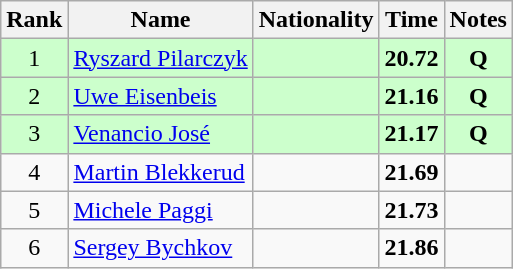<table class="wikitable sortable" style="text-align:center">
<tr>
<th>Rank</th>
<th>Name</th>
<th>Nationality</th>
<th>Time</th>
<th>Notes</th>
</tr>
<tr bgcolor=ccffcc>
<td>1</td>
<td align=left><a href='#'>Ryszard Pilarczyk</a></td>
<td align=left></td>
<td><strong>20.72</strong></td>
<td><strong>Q</strong></td>
</tr>
<tr bgcolor=ccffcc>
<td>2</td>
<td align=left><a href='#'>Uwe Eisenbeis</a></td>
<td align=left></td>
<td><strong>21.16</strong></td>
<td><strong>Q</strong></td>
</tr>
<tr bgcolor=ccffcc>
<td>3</td>
<td align=left><a href='#'>Venancio José</a></td>
<td align=left></td>
<td><strong>21.17</strong></td>
<td><strong>Q</strong></td>
</tr>
<tr>
<td>4</td>
<td align=left><a href='#'>Martin Blekkerud</a></td>
<td align=left></td>
<td><strong>21.69</strong></td>
<td></td>
</tr>
<tr>
<td>5</td>
<td align=left><a href='#'>Michele Paggi</a></td>
<td align=left></td>
<td><strong>21.73</strong></td>
<td></td>
</tr>
<tr>
<td>6</td>
<td align=left><a href='#'>Sergey Bychkov</a></td>
<td align=left></td>
<td><strong>21.86</strong></td>
<td></td>
</tr>
</table>
